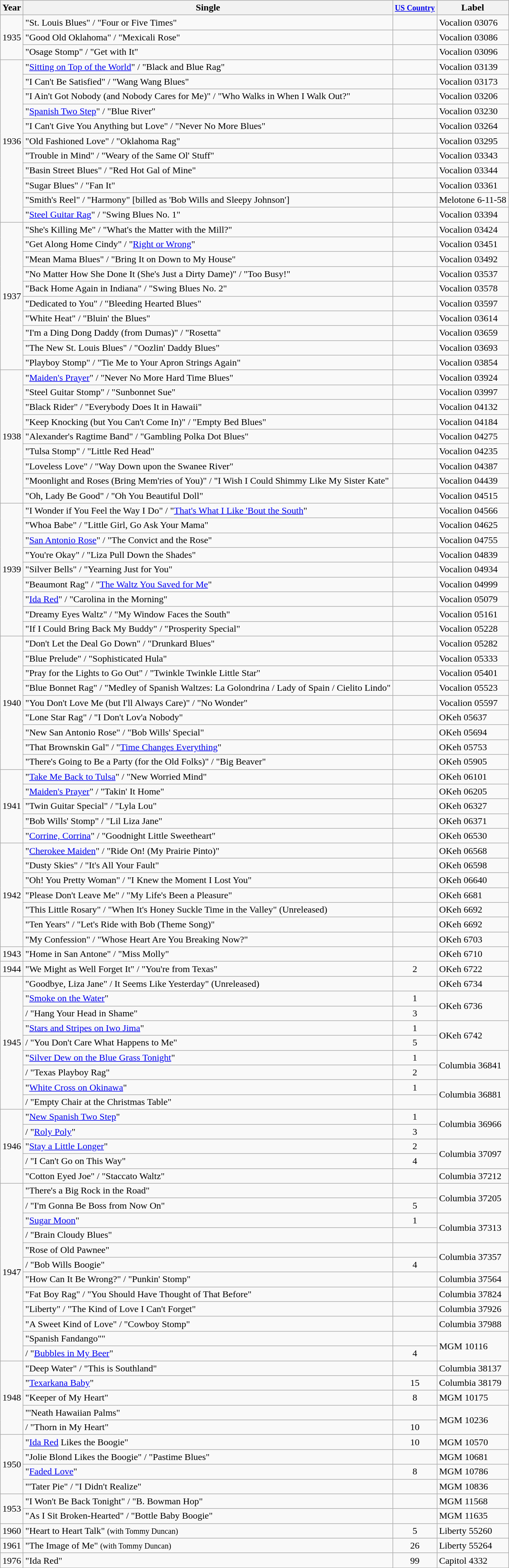<table class="wikitable">
<tr>
<th>Year</th>
<th>Single</th>
<th><small><a href='#'>US Country</a></small></th>
<th>Label</th>
</tr>
<tr>
<td rowspan="3">1935</td>
<td>"St. Louis Blues" / "Four or Five Times"</td>
<td></td>
<td>Vocalion 03076</td>
</tr>
<tr>
<td>"Good Old Oklahoma" / "Mexicali Rose"</td>
<td></td>
<td>Vocalion 03086</td>
</tr>
<tr>
<td>"Osage Stomp" / "Get with It"</td>
<td></td>
<td>Vocalion 03096</td>
</tr>
<tr>
<td rowspan="11">1936</td>
<td>"<a href='#'>Sitting on Top of the World</a>" / "Black and Blue Rag"</td>
<td></td>
<td>Vocalion 03139</td>
</tr>
<tr>
<td>"I Can't Be Satisfied" / "Wang Wang Blues"</td>
<td></td>
<td>Vocalion 03173</td>
</tr>
<tr>
<td>"I Ain't Got Nobody (and Nobody Cares for Me)" / "Who Walks in When I Walk Out?"</td>
<td></td>
<td>Vocalion 03206</td>
</tr>
<tr>
<td>"<a href='#'>Spanish Two Step</a>" / "Blue River"</td>
<td></td>
<td>Vocalion 03230</td>
</tr>
<tr>
<td>"I Can't Give You Anything but Love" / "Never No More Blues"</td>
<td></td>
<td>Vocalion 03264</td>
</tr>
<tr>
<td>"Old Fashioned Love" / "Oklahoma Rag"</td>
<td></td>
<td>Vocalion 03295</td>
</tr>
<tr>
<td>"Trouble in Mind" / "Weary of the Same Ol' Stuff"</td>
<td></td>
<td>Vocalion 03343</td>
</tr>
<tr>
<td>"Basin Street Blues" / "Red Hot Gal of Mine"</td>
<td></td>
<td>Vocalion 03344</td>
</tr>
<tr>
<td>"Sugar Blues" / "Fan It"</td>
<td></td>
<td>Vocalion 03361</td>
</tr>
<tr>
<td>"Smith's Reel" / "Harmony" [billed as 'Bob Wills and Sleepy Johnson']</td>
<td></td>
<td>Melotone 6-11-58</td>
</tr>
<tr>
<td>"<a href='#'>Steel Guitar Rag</a>" / "Swing Blues No. 1"</td>
<td></td>
<td>Vocalion 03394</td>
</tr>
<tr>
<td rowspan="10">1937</td>
<td>"She's Killing Me" / "What's the Matter with the Mill?"</td>
<td></td>
<td>Vocalion 03424</td>
</tr>
<tr>
<td>"Get Along Home Cindy" / "<a href='#'>Right or Wrong</a>"</td>
<td></td>
<td>Vocalion 03451</td>
</tr>
<tr>
<td>"Mean Mama Blues" / "Bring It on Down to My House"</td>
<td></td>
<td>Vocalion 03492</td>
</tr>
<tr>
<td>"No Matter How She Done It (She's Just a Dirty Dame)" / "Too Busy!"</td>
<td></td>
<td>Vocalion 03537</td>
</tr>
<tr>
<td>"Back Home Again in Indiana" / "Swing Blues No. 2"</td>
<td></td>
<td>Vocalion 03578</td>
</tr>
<tr>
<td>"Dedicated to You" / "Bleeding Hearted Blues"</td>
<td></td>
<td>Vocalion 03597</td>
</tr>
<tr>
<td>"White Heat" / "Bluin' the Blues"</td>
<td></td>
<td>Vocalion 03614</td>
</tr>
<tr>
<td>"I'm a Ding Dong Daddy (from Dumas)" / "Rosetta"</td>
<td></td>
<td>Vocalion 03659</td>
</tr>
<tr>
<td>"The New St. Louis Blues" / "Oozlin' Daddy Blues"</td>
<td></td>
<td>Vocalion 03693</td>
</tr>
<tr>
<td>"Playboy Stomp" / "Tie Me to Your Apron Strings Again"</td>
<td></td>
<td>Vocalion 03854</td>
</tr>
<tr>
<td rowspan="9">1938</td>
<td>"<a href='#'>Maiden's Prayer</a>" / "Never No More Hard Time Blues"</td>
<td></td>
<td>Vocalion 03924</td>
</tr>
<tr>
<td>"Steel Guitar Stomp" / "Sunbonnet Sue"</td>
<td></td>
<td>Vocalion 03997</td>
</tr>
<tr>
<td>"Black Rider" / "Everybody Does It in Hawaii"</td>
<td></td>
<td>Vocalion 04132</td>
</tr>
<tr>
<td>"Keep Knocking (but You Can't Come In)" / "Empty Bed Blues"</td>
<td></td>
<td>Vocalion 04184</td>
</tr>
<tr>
<td>"Alexander's Ragtime Band" / "Gambling Polka Dot Blues"</td>
<td></td>
<td>Vocalion 04275</td>
</tr>
<tr>
<td>"Tulsa Stomp" / "Little Red Head"</td>
<td></td>
<td>Vocalion 04235</td>
</tr>
<tr>
<td>"Loveless Love" / "Way Down upon the Swanee River"</td>
<td></td>
<td>Vocalion 04387</td>
</tr>
<tr>
<td>"Moonlight and Roses (Bring Mem'ries of You)" / "I Wish I Could Shimmy Like My Sister Kate"</td>
<td></td>
<td>Vocalion 04439</td>
</tr>
<tr>
<td>"Oh, Lady Be Good" / "Oh You Beautiful Doll"</td>
<td></td>
<td>Vocalion 04515</td>
</tr>
<tr>
<td rowspan="9">1939</td>
<td>"I Wonder if You Feel the Way I Do" / "<a href='#'>That's What I Like 'Bout the South</a>"</td>
<td></td>
<td>Vocalion 04566</td>
</tr>
<tr>
<td>"Whoa Babe" / "Little Girl, Go Ask Your Mama"</td>
<td></td>
<td>Vocalion 04625</td>
</tr>
<tr>
<td>"<a href='#'>San Antonio Rose</a>" / "The Convict and the Rose"</td>
<td></td>
<td>Vocalion 04755</td>
</tr>
<tr>
<td>"You're Okay" / "Liza Pull Down the Shades"</td>
<td></td>
<td>Vocalion 04839</td>
</tr>
<tr>
<td>"Silver Bells" / "Yearning Just for You"</td>
<td></td>
<td>Vocalion 04934</td>
</tr>
<tr>
<td>"Beaumont Rag" / "<a href='#'>The Waltz You Saved for Me</a>"</td>
<td></td>
<td>Vocalion 04999</td>
</tr>
<tr>
<td>"<a href='#'>Ida Red</a>" / "Carolina in the Morning"</td>
<td></td>
<td>Vocalion 05079</td>
</tr>
<tr>
<td>"Dreamy Eyes Waltz" / "My Window Faces the South"</td>
<td></td>
<td>Vocalion 05161</td>
</tr>
<tr>
<td>"If I Could Bring Back My Buddy" / "Prosperity Special"</td>
<td></td>
<td>Vocalion 05228</td>
</tr>
<tr>
<td rowspan="9">1940</td>
<td>"Don't Let the Deal Go Down" / "Drunkard Blues"</td>
<td></td>
<td>Vocalion 05282</td>
</tr>
<tr>
<td>"Blue Prelude" / "Sophisticated Hula"</td>
<td></td>
<td>Vocalion 05333</td>
</tr>
<tr>
<td>"Pray for the Lights to Go Out" / "Twinkle Twinkle Little Star"</td>
<td></td>
<td>Vocalion 05401</td>
</tr>
<tr>
<td>"Blue Bonnet Rag" / "Medley of Spanish Waltzes: La Golondrina / Lady of Spain / Cielito Lindo"</td>
<td></td>
<td>Vocalion 05523</td>
</tr>
<tr>
<td>"You Don't Love Me (but I'll Always Care)" / "No Wonder"</td>
<td></td>
<td>Vocalion 05597</td>
</tr>
<tr>
<td>"Lone Star Rag" / "I Don't Lov'a Nobody"</td>
<td></td>
<td>OKeh 05637</td>
</tr>
<tr>
<td>"New San Antonio Rose" / "Bob Wills' Special"</td>
<td></td>
<td>OKeh 05694</td>
</tr>
<tr>
<td>"That Brownskin Gal" / "<a href='#'>Time Changes Everything</a>"</td>
<td></td>
<td>OKeh 05753</td>
</tr>
<tr>
<td>"There's Going to Be a Party (for the Old Folks)" / "Big Beaver"</td>
<td></td>
<td>OKeh 05905</td>
</tr>
<tr>
<td rowspan="5">1941</td>
<td>"<a href='#'>Take Me Back to Tulsa</a>" / "New Worried Mind"</td>
<td></td>
<td>OKeh 06101</td>
</tr>
<tr>
<td>"<a href='#'>Maiden's Prayer</a>" / "Takin' It Home"</td>
<td></td>
<td>OKeh 06205</td>
</tr>
<tr>
<td>"Twin Guitar Special" / "Lyla Lou"</td>
<td></td>
<td>OKeh 06327</td>
</tr>
<tr>
<td>"Bob Wills' Stomp" / "Lil Liza Jane"</td>
<td></td>
<td>OKeh 06371</td>
</tr>
<tr>
<td>"<a href='#'>Corrine, Corrina</a>" / "Goodnight Little Sweetheart"</td>
<td></td>
<td>OKeh 06530</td>
</tr>
<tr>
<td rowspan="7">1942</td>
<td>"<a href='#'>Cherokee Maiden</a>" / "Ride On! (My Prairie Pinto)"</td>
<td></td>
<td>OKeh 06568</td>
</tr>
<tr>
<td>"Dusty Skies" / "It's All Your Fault"</td>
<td></td>
<td>OKeh 06598</td>
</tr>
<tr>
<td>"Oh! You Pretty Woman" / "I Knew the Moment I Lost You"</td>
<td></td>
<td>OKeh 06640</td>
</tr>
<tr>
<td>"Please Don't Leave Me" / "My Life's Been a Pleasure"</td>
<td></td>
<td>OKeh 6681</td>
</tr>
<tr>
<td>"This Little Rosary" / "When It's Honey Suckle Time in the Valley" (Unreleased)</td>
<td></td>
<td>OKeh 6692</td>
</tr>
<tr>
<td>"Ten Years" / "Let's Ride with Bob (Theme Song)"</td>
<td></td>
<td>OKeh 6692</td>
</tr>
<tr>
<td>"My Confession" / "Whose Heart Are You Breaking Now?"</td>
<td></td>
<td>OKeh 6703</td>
</tr>
<tr>
<td>1943</td>
<td>"Home in San Antone" / "Miss Molly"</td>
<td></td>
<td>OKeh 6710</td>
</tr>
<tr>
<td>1944</td>
<td>"We Might as Well Forget It" / "You're from Texas"</td>
<td style="text-align:center;">2</td>
<td>OKeh 6722</td>
</tr>
<tr>
<td rowspan="9">1945</td>
<td>"Goodbye, Liza Jane" / It Seems Like Yesterday" (Unreleased)</td>
<td></td>
<td>OKeh 6734</td>
</tr>
<tr>
<td>"<a href='#'>Smoke on the Water</a>"</td>
<td style="text-align:center;">1</td>
<td rowspan="2">OKeh 6736</td>
</tr>
<tr>
<td>/ "Hang Your Head in Shame"</td>
<td style="text-align:center;">3</td>
</tr>
<tr>
<td>"<a href='#'>Stars and Stripes on Iwo Jima</a>"</td>
<td style="text-align:center;">1</td>
<td rowspan="2">OKeh 6742</td>
</tr>
<tr>
<td>/ "You Don't Care What Happens to Me"</td>
<td style="text-align:center;">5</td>
</tr>
<tr>
<td>"<a href='#'>Silver Dew on the Blue Grass Tonight</a>"</td>
<td style="text-align:center;">1</td>
<td rowspan="2">Columbia 36841</td>
</tr>
<tr>
<td>/ "Texas Playboy Rag"</td>
<td style="text-align:center;">2</td>
</tr>
<tr>
<td>"<a href='#'>White Cross on Okinawa</a>"</td>
<td style="text-align:center;">1</td>
<td rowspan="2">Columbia 36881</td>
</tr>
<tr>
<td>/ "Empty Chair at the Christmas Table"</td>
<td style="text-align:center;"></td>
</tr>
<tr>
<td rowspan="5">1946</td>
<td>"<a href='#'>New Spanish Two Step</a>"</td>
<td style="text-align:center;">1</td>
<td rowspan="2">Columbia 36966</td>
</tr>
<tr>
<td>/ "<a href='#'>Roly Poly</a>"</td>
<td style="text-align:center;">3</td>
</tr>
<tr>
<td>"<a href='#'>Stay a Little Longer</a>"</td>
<td style="text-align:center;">2</td>
<td rowspan="2">Columbia 37097</td>
</tr>
<tr>
<td>/ "I Can't Go on This Way"</td>
<td style="text-align:center;">4</td>
</tr>
<tr>
<td>"Cotton Eyed Joe" / "Staccato Waltz"</td>
<td></td>
<td>Columbia 37212</td>
</tr>
<tr>
<td rowspan="12">1947</td>
<td>"There's a Big Rock in the Road"</td>
<td style="text-align:center;"></td>
<td rowspan="2">Columbia 37205</td>
</tr>
<tr>
<td>/ "I'm Gonna Be Boss from Now On"</td>
<td style="text-align:center;">5</td>
</tr>
<tr>
<td>"<a href='#'>Sugar Moon</a>"</td>
<td style="text-align:center;">1</td>
<td rowspan="2">Columbia 37313</td>
</tr>
<tr>
<td>/ "Brain Cloudy Blues"</td>
<td style="text-align:center;"></td>
</tr>
<tr>
<td>"Rose of Old Pawnee"</td>
<td style="text-align:center;"></td>
<td rowspan="2">Columbia 37357</td>
</tr>
<tr>
<td>/ "Bob Wills Boogie"</td>
<td style="text-align:center;">4</td>
</tr>
<tr>
<td>"How Can It Be Wrong?" / "Punkin' Stomp"</td>
<td></td>
<td>Columbia 37564</td>
</tr>
<tr>
<td>"Fat Boy Rag" / "You Should Have Thought of That Before"</td>
<td></td>
<td>Columbia 37824</td>
</tr>
<tr>
<td>"Liberty" / "The Kind of Love I Can't Forget"</td>
<td></td>
<td>Columbia 37926</td>
</tr>
<tr>
<td>"A Sweet Kind of Love" / "Cowboy Stomp"</td>
<td></td>
<td>Columbia 37988</td>
</tr>
<tr>
<td>"Spanish Fandango""</td>
<td style="text-align:center;"></td>
<td rowspan="2">MGM 10116</td>
</tr>
<tr>
<td>/ "<a href='#'>Bubbles in My Beer</a>"</td>
<td style="text-align:center;">4</td>
</tr>
<tr>
<td rowspan="5">1948</td>
<td>"Deep Water" / "This is Southland"</td>
<td style="text-align:center;"></td>
<td>Columbia 38137</td>
</tr>
<tr>
<td>"<a href='#'>Texarkana Baby</a>"</td>
<td style="text-align:center;">15</td>
<td>Columbia 38179</td>
</tr>
<tr>
<td>"Keeper of My Heart"</td>
<td style="text-align:center;">8</td>
<td>MGM 10175</td>
</tr>
<tr>
<td>"'Neath Hawaiian Palms"</td>
<td style="text-align:center;"></td>
<td rowspan="2">MGM 10236</td>
</tr>
<tr>
<td>/ "Thorn in My Heart"</td>
<td style="text-align:center;">10</td>
</tr>
<tr>
<td rowspan="4">1950</td>
<td>"<a href='#'>Ida Red</a> Likes the Boogie"</td>
<td style="text-align:center;">10</td>
<td>MGM 10570</td>
</tr>
<tr>
<td>"Jolie Blond Likes the Boogie" / "Pastime Blues"</td>
<td style="text-align:center;"></td>
<td>MGM 10681</td>
</tr>
<tr>
<td>"<a href='#'>Faded Love</a>"</td>
<td style="text-align:center;">8</td>
<td>MGM 10786</td>
</tr>
<tr>
<td>"'Tater Pie" / "I Didn't Realize"</td>
<td style="text-align:center;"></td>
<td>MGM 10836</td>
</tr>
<tr>
<td rowspan="2">1953</td>
<td>"I Won't Be Back Tonight" / "B. Bowman Hop"</td>
<td style="text-align:center;"></td>
<td>MGM 11568</td>
</tr>
<tr>
<td>"As I Sit Broken-Hearted" / "Bottle Baby Boogie"</td>
<td style="text-align:center;"></td>
<td>MGM 11635</td>
</tr>
<tr>
<td>1960</td>
<td>"Heart to Heart Talk" <small>(with Tommy Duncan)</small></td>
<td style="text-align:center;">5</td>
<td>Liberty 55260</td>
</tr>
<tr>
<td>1961</td>
<td>"The Image of Me" <small>(with Tommy Duncan)</small></td>
<td style="text-align:center;">26</td>
<td>Liberty 55264</td>
</tr>
<tr>
<td>1976</td>
<td>"Ida Red"</td>
<td style="text-align:center;">99</td>
<td>Capitol 4332</td>
</tr>
</table>
